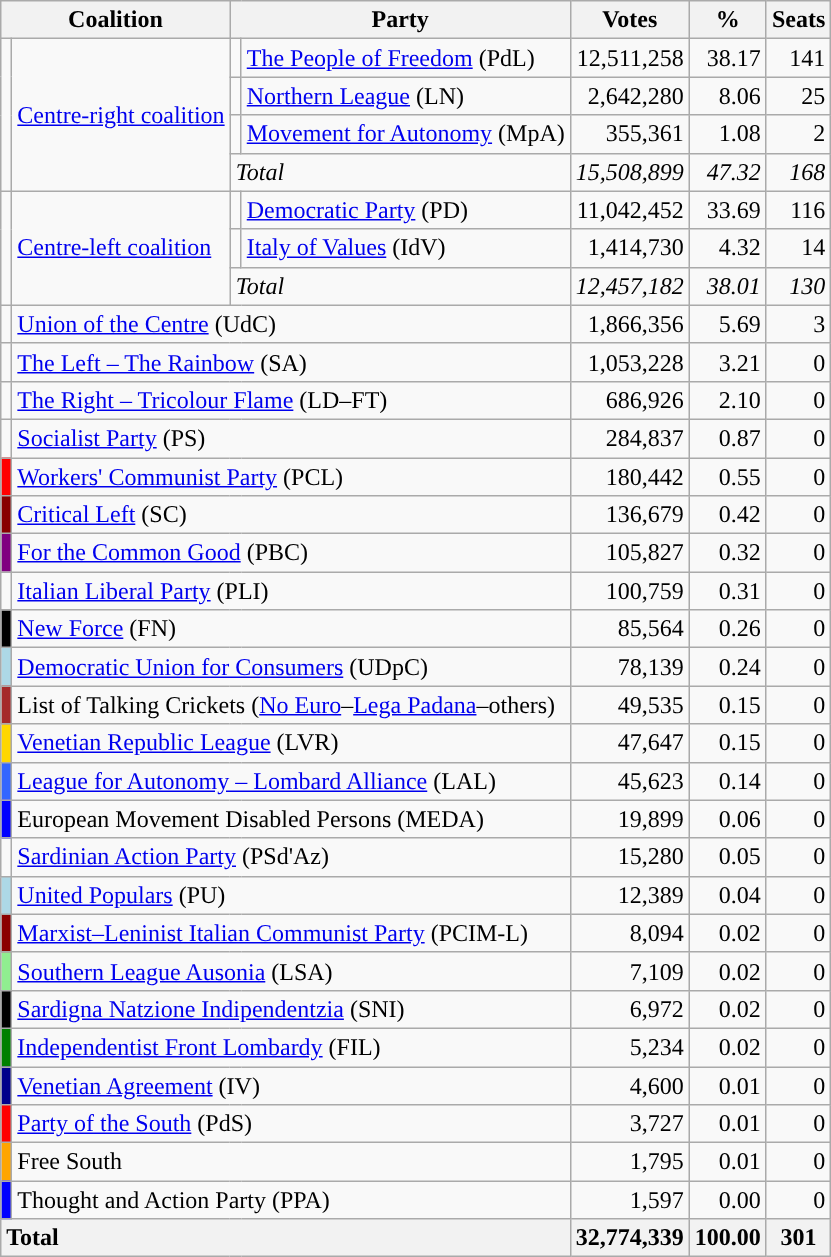<table class="wikitable" style="text-align:right">
<tr>
<th colspan=2>Coalition</th>
<th colspan=2>Party</th>
<th>Votes</th>
<th>%</th>
<th>Seats</th>
</tr>
<tr>
<td rowspan="4" style="background:"></td>
<td style="text-align:left;" rowspan="4"><a href='#'>Centre-right coalition</a></td>
<td></td>
<td align=left><a href='#'>The People of Freedom</a> (PdL)</td>
<td>12,511,258</td>
<td>38.17</td>
<td>141</td>
</tr>
<tr>
<td></td>
<td align=left><a href='#'>Northern League</a> (LN)</td>
<td>2,642,280</td>
<td>8.06</td>
<td>25</td>
</tr>
<tr>
<td style="background:"></td>
<td align=left><a href='#'>Movement for Autonomy</a> (MpA)</td>
<td>355,361</td>
<td>1.08</td>
<td>2</td>
</tr>
<tr>
<td colspan=2 align=left><em>Total</em></td>
<td><em>15,508,899</em></td>
<td><em>47.32</em></td>
<td><em>168</em></td>
</tr>
<tr>
<td rowspan="3"></td>
<td style="text-align:left;" rowspan="3"><a href='#'>Centre-left coalition</a></td>
<td></td>
<td align=left><a href='#'>Democratic Party</a> (PD)</td>
<td>11,042,452</td>
<td>33.69</td>
<td>116</td>
</tr>
<tr>
<td></td>
<td align=left><a href='#'>Italy of Values</a> (IdV)</td>
<td>1,414,730</td>
<td>4.32</td>
<td>14</td>
</tr>
<tr>
<td colspan=2 align=left><em>Total</em></td>
<td><em>12,457,182</em></td>
<td><em>38.01</em></td>
<td><em>130</em></td>
</tr>
<tr>
<td></td>
<td style="text-align:left;" colspan="3"><a href='#'>Union of the Centre</a> (UdC)</td>
<td>1,866,356</td>
<td>5.69</td>
<td>3</td>
</tr>
<tr>
<td style="background:"></td>
<td style="text-align:left;" colspan="3"><a href='#'>The Left – The Rainbow</a> (SA)</td>
<td>1,053,228</td>
<td>3.21</td>
<td>0</td>
</tr>
<tr>
<td style="background:"></td>
<td style="text-align:left;" colspan="3"><a href='#'>The Right – Tricolour Flame</a> (LD–FT)</td>
<td>686,926</td>
<td>2.10</td>
<td>0</td>
</tr>
<tr>
<td></td>
<td style="text-align:left;" colspan="3"><a href='#'>Socialist Party</a> (PS)</td>
<td>284,837</td>
<td>0.87</td>
<td>0</td>
</tr>
<tr>
<td style="background:red;"></td>
<td style="text-align:left;" colspan="3"><a href='#'>Workers' Communist Party</a> (PCL)</td>
<td>180,442</td>
<td>0.55</td>
<td>0</td>
</tr>
<tr>
<td style="background:#880000;"></td>
<td style="text-align:left;" colspan="3"><a href='#'>Critical Left</a> (SC)</td>
<td>136,679</td>
<td>0.42</td>
<td>0</td>
</tr>
<tr>
<td style="background:purple;"></td>
<td style="text-align:left;" colspan="3"><a href='#'>For the Common Good</a> (PBC)</td>
<td>105,827</td>
<td>0.32</td>
<td>0</td>
</tr>
<tr>
<td style="background:"></td>
<td style="text-align:left;" colspan="3"><a href='#'>Italian Liberal Party</a> (PLI)</td>
<td>100,759</td>
<td>0.31</td>
<td>0</td>
</tr>
<tr>
<td style="background:black;"></td>
<td style="text-align:left;" colspan="3"><a href='#'>New Force</a> (FN)</td>
<td>85,564</td>
<td>0.26</td>
<td>0</td>
</tr>
<tr>
<td style="background:lightblue;"></td>
<td style="text-align:left;" colspan="3"><a href='#'>Democratic Union for Consumers</a> (UDpC)</td>
<td>78,139</td>
<td>0.24</td>
<td>0</td>
</tr>
<tr>
<td style="background:brown;"></td>
<td style="text-align:left;" colspan="3">List of Talking Crickets (<a href='#'>No Euro</a>–<a href='#'>Lega Padana</a>–others)</td>
<td>49,535</td>
<td>0.15</td>
<td>0</td>
</tr>
<tr>
<td style="background:gold;"></td>
<td style="text-align:left;" colspan="3"><a href='#'>Venetian Republic League</a> (LVR)</td>
<td>47,647</td>
<td>0.15</td>
<td>0</td>
</tr>
<tr>
<td style="background:#36f;"></td>
<td style="text-align:left;" colspan="3"><a href='#'>League for Autonomy – Lombard Alliance</a> (LAL)</td>
<td>45,623</td>
<td>0.14</td>
<td>0</td>
</tr>
<tr>
<td style="background:blue;"></td>
<td style="text-align:left;" colspan="3">European Movement Disabled Persons (MEDA)</td>
<td>19,899</td>
<td>0.06</td>
<td>0</td>
</tr>
<tr>
<td style="background:"></td>
<td style="text-align:left;" colspan="3"><a href='#'>Sardinian Action Party</a> (PSd'Az)</td>
<td>15,280</td>
<td>0.05</td>
<td>0</td>
</tr>
<tr>
<td style="background:lightblue;"></td>
<td style="text-align:left;" colspan="3"><a href='#'>United Populars</a> (PU)</td>
<td>12,389</td>
<td>0.04</td>
<td>0</td>
</tr>
<tr>
<td style="background:darkred;"></td>
<td style="text-align:left;" colspan="3"><a href='#'>Marxist–Leninist Italian Communist Party</a> (PCIM-L)</td>
<td>8,094</td>
<td>0.02</td>
<td>0</td>
</tr>
<tr>
<td style="background:lightgreen;"></td>
<td style="text-align:left;" colspan="3"><a href='#'>Southern League Ausonia</a> (LSA)</td>
<td>7,109</td>
<td>0.02</td>
<td>0</td>
</tr>
<tr>
<td style="background:black;"></td>
<td style="text-align:left;" colspan="3"><a href='#'>Sardigna Natzione Indipendentzia</a> (SNI)</td>
<td>6,972</td>
<td>0.02</td>
<td>0</td>
</tr>
<tr>
<td style="background:green;"></td>
<td style="text-align:left;" colspan="3"><a href='#'>Independentist Front Lombardy</a> (FIL)</td>
<td>5,234</td>
<td>0.02</td>
<td>0</td>
</tr>
<tr>
<td style="background:darkblue;"></td>
<td style="text-align:left;" colspan="3"><a href='#'>Venetian Agreement</a> (IV)</td>
<td>4,600</td>
<td>0.01</td>
<td>0</td>
</tr>
<tr>
<td style="background:red;"></td>
<td style="text-align:left;" colspan="3"><a href='#'>Party of the South</a> (PdS)</td>
<td>3,727</td>
<td>0.01</td>
<td>0</td>
</tr>
<tr>
<td style="background:orange;"></td>
<td style="text-align:left;" colspan="3">Free South</td>
<td>1,795</td>
<td>0.01</td>
<td>0</td>
</tr>
<tr>
<td style="background:blue;"></td>
<td style="text-align:left;" colspan="3">Thought and Action Party (PPA)</td>
<td>1,597</td>
<td>0.00</td>
<td>0</td>
</tr>
<tr>
<th style="text-align:left;" colspan="4"><strong>Total</strong></th>
<th><strong>32,774,339</strong></th>
<th><strong>100.00</strong></th>
<th><strong>301</strong></th>
</tr>
</table>
